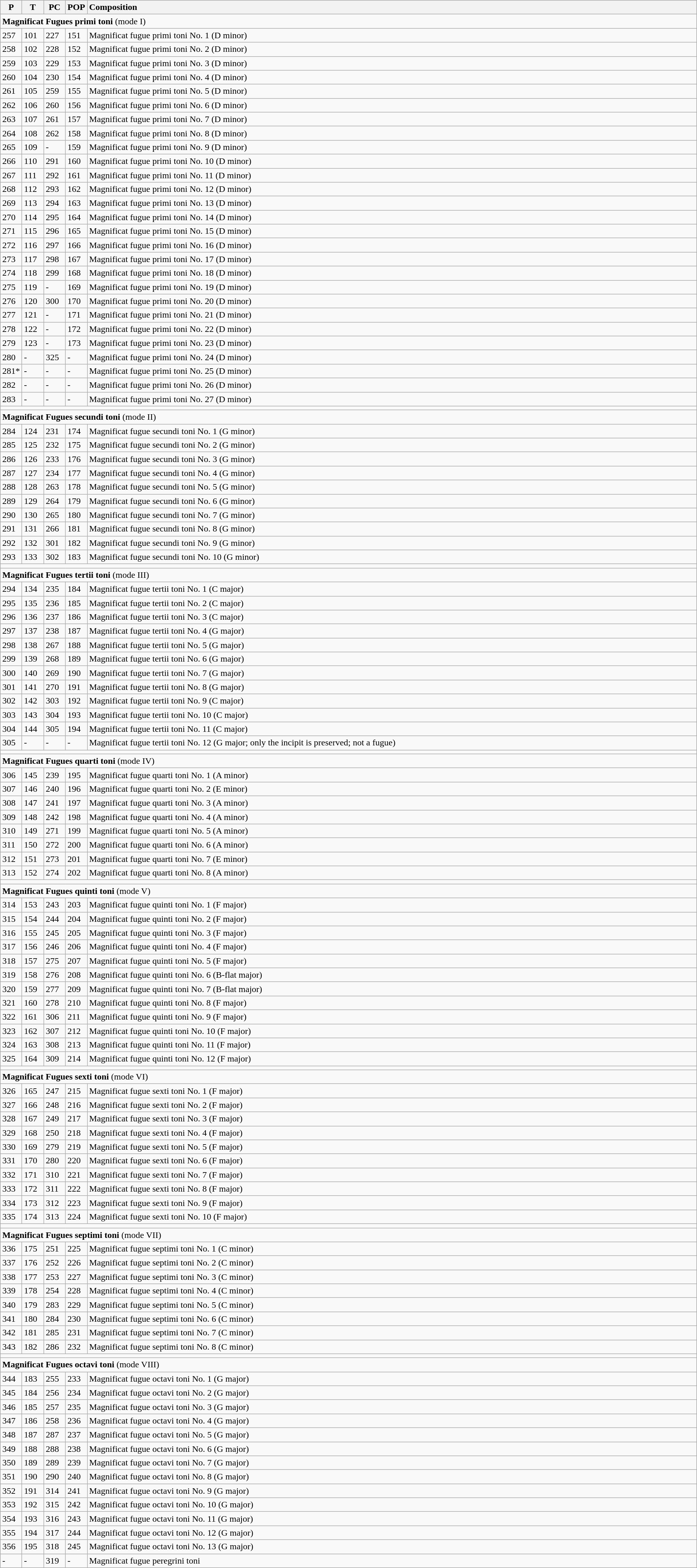<table class="wikitable" width="100%">
<tr>
<th width="32">P</th>
<th width="32">T</th>
<th width="32">PC</th>
<th width="32">POP</th>
<th style="text-align: left;">Composition</th>
</tr>
<tr>
<td colspan="5"><strong>Magnificat Fugues primi toni</strong> (mode I)</td>
</tr>
<tr>
<td>257</td>
<td>101</td>
<td>227</td>
<td>151</td>
<td>Magnificat fugue primi toni No. 1 (D minor)</td>
</tr>
<tr>
<td>258</td>
<td>102</td>
<td>228</td>
<td>152</td>
<td>Magnificat fugue primi toni No. 2 (D minor)</td>
</tr>
<tr>
<td>259</td>
<td>103</td>
<td>229</td>
<td>153</td>
<td>Magnificat fugue primi toni No. 3 (D minor)</td>
</tr>
<tr>
<td>260</td>
<td>104</td>
<td>230</td>
<td>154</td>
<td>Magnificat fugue primi toni No. 4 (D minor)</td>
</tr>
<tr>
<td>261</td>
<td>105</td>
<td>259</td>
<td>155</td>
<td>Magnificat fugue primi toni No. 5 (D minor)</td>
</tr>
<tr>
<td>262</td>
<td>106</td>
<td>260</td>
<td>156</td>
<td>Magnificat fugue primi toni No. 6 (D minor)</td>
</tr>
<tr>
<td>263</td>
<td>107</td>
<td>261</td>
<td>157</td>
<td>Magnificat fugue primi toni No. 7 (D minor)</td>
</tr>
<tr>
<td>264</td>
<td>108</td>
<td>262</td>
<td>158</td>
<td>Magnificat fugue primi toni No. 8 (D minor)</td>
</tr>
<tr>
<td>265</td>
<td>109</td>
<td>-</td>
<td>159</td>
<td>Magnificat fugue primi toni No. 9 (D minor)</td>
</tr>
<tr>
<td>266</td>
<td>110</td>
<td>291</td>
<td>160</td>
<td>Magnificat fugue primi toni No. 10 (D minor)</td>
</tr>
<tr>
<td>267</td>
<td>111</td>
<td>292</td>
<td>161</td>
<td>Magnificat fugue primi toni No. 11 (D minor)</td>
</tr>
<tr>
<td>268</td>
<td>112</td>
<td>293</td>
<td>162</td>
<td>Magnificat fugue primi toni No. 12 (D minor)</td>
</tr>
<tr>
<td>269</td>
<td>113</td>
<td>294</td>
<td>163</td>
<td>Magnificat fugue primi toni No. 13 (D minor)</td>
</tr>
<tr>
<td>270</td>
<td>114</td>
<td>295</td>
<td>164</td>
<td>Magnificat fugue primi toni No. 14 (D minor)</td>
</tr>
<tr>
<td>271</td>
<td>115</td>
<td>296</td>
<td>165</td>
<td>Magnificat fugue primi toni No. 15 (D minor)</td>
</tr>
<tr>
<td>272</td>
<td>116</td>
<td>297</td>
<td>166</td>
<td>Magnificat fugue primi toni No. 16 (D minor)</td>
</tr>
<tr>
<td>273</td>
<td>117</td>
<td>298</td>
<td>167</td>
<td>Magnificat fugue primi toni No. 17 (D minor)</td>
</tr>
<tr>
<td>274</td>
<td>118</td>
<td>299</td>
<td>168</td>
<td>Magnificat fugue primi toni No. 18 (D minor)</td>
</tr>
<tr>
<td>275</td>
<td>119</td>
<td>-</td>
<td>169</td>
<td>Magnificat fugue primi toni No. 19 (D minor)</td>
</tr>
<tr>
<td>276</td>
<td>120</td>
<td>300</td>
<td>170</td>
<td>Magnificat fugue primi toni No. 20 (D minor)</td>
</tr>
<tr>
<td>277</td>
<td>121</td>
<td>-</td>
<td>171</td>
<td>Magnificat fugue primi toni No. 21 (D minor)</td>
</tr>
<tr>
<td>278</td>
<td>122</td>
<td>-</td>
<td>172</td>
<td>Magnificat fugue primi toni No. 22 (D minor)</td>
</tr>
<tr>
<td>279</td>
<td>123</td>
<td>-</td>
<td>173</td>
<td>Magnificat fugue primi toni No. 23 (D minor)</td>
</tr>
<tr>
<td>280</td>
<td>-</td>
<td>325</td>
<td>-</td>
<td>Magnificat fugue primi toni No. 24 (D minor)</td>
</tr>
<tr>
<td>281*</td>
<td>-</td>
<td>-</td>
<td>-</td>
<td>Magnificat fugue primi toni No. 25 (D minor)</td>
</tr>
<tr>
<td>282</td>
<td>-</td>
<td>-</td>
<td>-</td>
<td>Magnificat fugue primi toni No. 26 (D minor)</td>
</tr>
<tr>
<td>283</td>
<td>-</td>
<td>-</td>
<td>-</td>
<td>Magnificat fugue primi toni No. 27 (D minor)</td>
</tr>
<tr>
<td colspan="5"></td>
</tr>
<tr>
<td colspan="5"><strong>Magnificat Fugues secundi toni</strong> (mode II)</td>
</tr>
<tr>
<td>284</td>
<td>124</td>
<td>231</td>
<td>174</td>
<td>Magnificat fugue secundi toni No. 1 (G minor)</td>
</tr>
<tr>
<td>285</td>
<td>125</td>
<td>232</td>
<td>175</td>
<td>Magnificat fugue secundi toni No. 2 (G minor)</td>
</tr>
<tr>
<td>286</td>
<td>126</td>
<td>233</td>
<td>176</td>
<td>Magnificat fugue secundi toni No. 3 (G minor)</td>
</tr>
<tr>
<td>287</td>
<td>127</td>
<td>234</td>
<td>177</td>
<td>Magnificat fugue secundi toni No. 4 (G minor)</td>
</tr>
<tr>
<td>288</td>
<td>128</td>
<td>263</td>
<td>178</td>
<td>Magnificat fugue secundi toni No. 5 (G minor)</td>
</tr>
<tr>
<td>289</td>
<td>129</td>
<td>264</td>
<td>179</td>
<td>Magnificat fugue secundi toni No. 6 (G minor)</td>
</tr>
<tr>
<td>290</td>
<td>130</td>
<td>265</td>
<td>180</td>
<td>Magnificat fugue secundi toni No. 7 (G minor)</td>
</tr>
<tr>
<td>291</td>
<td>131</td>
<td>266</td>
<td>181</td>
<td>Magnificat fugue secundi toni No. 8 (G minor)</td>
</tr>
<tr>
<td>292</td>
<td>132</td>
<td>301</td>
<td>182</td>
<td>Magnificat fugue secundi toni No. 9 (G minor)</td>
</tr>
<tr>
<td>293</td>
<td>133</td>
<td>302</td>
<td>183</td>
<td>Magnificat fugue secundi toni No. 10 (G minor)</td>
</tr>
<tr>
<td colspan="5"></td>
</tr>
<tr>
<td colspan="5"><strong>Magnificat Fugues tertii toni</strong> (mode III)</td>
</tr>
<tr>
<td>294</td>
<td>134</td>
<td>235</td>
<td>184</td>
<td>Magnificat fugue tertii toni No. 1 (C major)</td>
</tr>
<tr>
<td>295</td>
<td>135</td>
<td>236</td>
<td>185</td>
<td>Magnificat fugue tertii toni No. 2 (C major)</td>
</tr>
<tr>
<td>296</td>
<td>136</td>
<td>237</td>
<td>186</td>
<td>Magnificat fugue tertii toni No. 3 (C major)</td>
</tr>
<tr>
<td>297</td>
<td>137</td>
<td>238</td>
<td>187</td>
<td>Magnificat fugue tertii toni No. 4 (G major)</td>
</tr>
<tr>
<td>298</td>
<td>138</td>
<td>267</td>
<td>188</td>
<td>Magnificat fugue tertii toni No. 5 (G major)</td>
</tr>
<tr>
<td>299</td>
<td>139</td>
<td>268</td>
<td>189</td>
<td>Magnificat fugue tertii toni No. 6 (G major)</td>
</tr>
<tr>
<td>300</td>
<td>140</td>
<td>269</td>
<td>190</td>
<td>Magnificat fugue tertii toni No. 7 (G major)</td>
</tr>
<tr>
<td>301</td>
<td>141</td>
<td>270</td>
<td>191</td>
<td>Magnificat fugue tertii toni No. 8 (G major)</td>
</tr>
<tr>
<td>302</td>
<td>142</td>
<td>303</td>
<td>192</td>
<td>Magnificat fugue tertii toni No. 9 (C major)</td>
</tr>
<tr>
<td>303</td>
<td>143</td>
<td>304</td>
<td>193</td>
<td>Magnificat fugue tertii toni No. 10 (C major)</td>
</tr>
<tr>
<td>304</td>
<td>144</td>
<td>305</td>
<td>194</td>
<td>Magnificat fugue tertii toni No. 11 (C major)</td>
</tr>
<tr>
<td>305</td>
<td>-</td>
<td>-</td>
<td>-</td>
<td>Magnificat fugue tertii toni No. 12 (G major; only the incipit is preserved; not a fugue)</td>
</tr>
<tr>
<td colspan="5"></td>
</tr>
<tr>
<td colspan="5"><strong>Magnificat Fugues quarti toni</strong> (mode IV)</td>
</tr>
<tr>
<td>306</td>
<td>145</td>
<td>239</td>
<td>195</td>
<td>Magnificat fugue quarti toni No. 1 (A minor)</td>
</tr>
<tr>
<td>307</td>
<td>146</td>
<td>240</td>
<td>196</td>
<td>Magnificat fugue quarti toni No. 2 (E minor)</td>
</tr>
<tr>
<td>308</td>
<td>147</td>
<td>241</td>
<td>197</td>
<td>Magnificat fugue quarti toni No. 3 (A minor)</td>
</tr>
<tr>
<td>309</td>
<td>148</td>
<td>242</td>
<td>198</td>
<td>Magnificat fugue quarti toni No. 4 (A minor)</td>
</tr>
<tr>
<td>310</td>
<td>149</td>
<td>271</td>
<td>199</td>
<td>Magnificat fugue quarti toni No. 5 (A minor)</td>
</tr>
<tr>
<td>311</td>
<td>150</td>
<td>272</td>
<td>200</td>
<td>Magnificat fugue quarti toni No. 6 (A minor)</td>
</tr>
<tr>
<td>312</td>
<td>151</td>
<td>273</td>
<td>201</td>
<td>Magnificat fugue quarti toni No. 7 (E minor)</td>
</tr>
<tr>
<td>313</td>
<td>152</td>
<td>274</td>
<td>202</td>
<td>Magnificat fugue quarti toni No. 8 (A minor)</td>
</tr>
<tr>
<td colspan="5"></td>
</tr>
<tr>
<td colspan="5"><strong>Magnificat Fugues quinti toni</strong> (mode V)</td>
</tr>
<tr>
<td>314</td>
<td>153</td>
<td>243</td>
<td>203</td>
<td>Magnificat fugue quinti toni No. 1 (F major)</td>
</tr>
<tr>
<td>315</td>
<td>154</td>
<td>244</td>
<td>204</td>
<td>Magnificat fugue quinti toni No. 2 (F major)</td>
</tr>
<tr>
<td>316</td>
<td>155</td>
<td>245</td>
<td>205</td>
<td>Magnificat fugue quinti toni No. 3 (F major)</td>
</tr>
<tr>
<td>317</td>
<td>156</td>
<td>246</td>
<td>206</td>
<td>Magnificat fugue quinti toni No. 4 (F major)</td>
</tr>
<tr>
<td>318</td>
<td>157</td>
<td>275</td>
<td>207</td>
<td>Magnificat fugue quinti toni No. 5 (F major)</td>
</tr>
<tr>
<td>319</td>
<td>158</td>
<td>276</td>
<td>208</td>
<td>Magnificat fugue quinti toni No. 6 (B-flat major)</td>
</tr>
<tr>
<td>320</td>
<td>159</td>
<td>277</td>
<td>209</td>
<td>Magnificat fugue quinti toni No. 7 (B-flat major)</td>
</tr>
<tr>
<td>321</td>
<td>160</td>
<td>278</td>
<td>210</td>
<td>Magnificat fugue quinti toni No. 8 (F major)</td>
</tr>
<tr>
<td>322</td>
<td>161</td>
<td>306</td>
<td>211</td>
<td>Magnificat fugue quinti toni No. 9 (F major)</td>
</tr>
<tr>
<td>323</td>
<td>162</td>
<td>307</td>
<td>212</td>
<td>Magnificat fugue quinti toni No. 10 (F major)</td>
</tr>
<tr>
<td>324</td>
<td>163</td>
<td>308</td>
<td>213</td>
<td>Magnificat fugue quinti toni No. 11 (F major)</td>
</tr>
<tr>
<td>325</td>
<td>164</td>
<td>309</td>
<td>214</td>
<td>Magnificat fugue quinti toni No. 12 (F major)</td>
</tr>
<tr>
<td colspan="5"></td>
</tr>
<tr>
<td colspan="5"><strong>Magnificat Fugues sexti toni</strong> (mode VI)</td>
</tr>
<tr>
<td>326</td>
<td>165</td>
<td>247</td>
<td>215</td>
<td>Magnificat fugue sexti toni No. 1 (F major)</td>
</tr>
<tr>
<td>327</td>
<td>166</td>
<td>248</td>
<td>216</td>
<td>Magnificat fugue sexti toni No. 2 (F major)</td>
</tr>
<tr>
<td>328</td>
<td>167</td>
<td>249</td>
<td>217</td>
<td>Magnificat fugue sexti toni No. 3 (F major)</td>
</tr>
<tr>
<td>329</td>
<td>168</td>
<td>250</td>
<td>218</td>
<td>Magnificat fugue sexti toni No. 4 (F major)</td>
</tr>
<tr>
<td>330</td>
<td>169</td>
<td>279</td>
<td>219</td>
<td>Magnificat fugue sexti toni No. 5 (F major)</td>
</tr>
<tr>
<td>331</td>
<td>170</td>
<td>280</td>
<td>220</td>
<td>Magnificat fugue sexti toni No. 6 (F major)</td>
</tr>
<tr>
<td>332</td>
<td>171</td>
<td>310</td>
<td>221</td>
<td>Magnificat fugue sexti toni No. 7 (F major)</td>
</tr>
<tr>
<td>333</td>
<td>172</td>
<td>311</td>
<td>222</td>
<td>Magnificat fugue sexti toni No. 8 (F major)</td>
</tr>
<tr>
<td>334</td>
<td>173</td>
<td>312</td>
<td>223</td>
<td>Magnificat fugue sexti toni No. 9 (F major)</td>
</tr>
<tr>
<td>335</td>
<td>174</td>
<td>313</td>
<td>224</td>
<td>Magnificat fugue sexti toni No. 10 (F major)</td>
</tr>
<tr>
<td colspan="5"></td>
</tr>
<tr>
<td colspan="5"><strong>Magnificat Fugues septimi toni</strong> (mode VII)</td>
</tr>
<tr>
<td>336</td>
<td>175</td>
<td>251</td>
<td>225</td>
<td>Magnificat fugue septimi toni No. 1 (C minor)</td>
</tr>
<tr>
<td>337</td>
<td>176</td>
<td>252</td>
<td>226</td>
<td>Magnificat fugue septimi toni No. 2 (C minor)</td>
</tr>
<tr>
<td>338</td>
<td>177</td>
<td>253</td>
<td>227</td>
<td>Magnificat fugue septimi toni No. 3 (C minor)</td>
</tr>
<tr>
<td>339</td>
<td>178</td>
<td>254</td>
<td>228</td>
<td>Magnificat fugue septimi toni No. 4 (C minor)</td>
</tr>
<tr>
<td>340</td>
<td>179</td>
<td>283</td>
<td>229</td>
<td>Magnificat fugue septimi toni No. 5 (C minor)</td>
</tr>
<tr>
<td>341</td>
<td>180</td>
<td>284</td>
<td>230</td>
<td>Magnificat fugue septimi toni No. 6 (C minor)</td>
</tr>
<tr>
<td>342</td>
<td>181</td>
<td>285</td>
<td>231</td>
<td>Magnificat fugue septimi toni No. 7 (C minor)</td>
</tr>
<tr>
<td>343</td>
<td>182</td>
<td>286</td>
<td>232</td>
<td>Magnificat fugue septimi toni No. 8 (C minor)</td>
</tr>
<tr>
<td colspan="5"></td>
</tr>
<tr>
<td colspan="5"><strong>Magnificat Fugues octavi toni</strong> (mode VIII)</td>
</tr>
<tr>
<td>344</td>
<td>183</td>
<td>255</td>
<td>233</td>
<td>Magnificat fugue octavi toni No. 1 (G major)</td>
</tr>
<tr>
<td>345</td>
<td>184</td>
<td>256</td>
<td>234</td>
<td>Magnificat fugue octavi toni No. 2 (G major)</td>
</tr>
<tr>
<td>346</td>
<td>185</td>
<td>257</td>
<td>235</td>
<td>Magnificat fugue octavi toni No. 3 (G major)</td>
</tr>
<tr>
<td>347</td>
<td>186</td>
<td>258</td>
<td>236</td>
<td>Magnificat fugue octavi toni No. 4 (G major)</td>
</tr>
<tr>
<td>348</td>
<td>187</td>
<td>287</td>
<td>237</td>
<td>Magnificat fugue octavi toni No. 5 (G major)</td>
</tr>
<tr>
<td>349</td>
<td>188</td>
<td>288</td>
<td>238</td>
<td>Magnificat fugue octavi toni No. 6 (G major)</td>
</tr>
<tr>
<td>350</td>
<td>189</td>
<td>289</td>
<td>239</td>
<td>Magnificat fugue octavi toni No. 7 (G major)</td>
</tr>
<tr>
<td>351</td>
<td>190</td>
<td>290</td>
<td>240</td>
<td>Magnificat fugue octavi toni No. 8 (G major)</td>
</tr>
<tr>
<td>352</td>
<td>191</td>
<td>314</td>
<td>241</td>
<td>Magnificat fugue octavi toni No. 9 (G major)</td>
</tr>
<tr>
<td>353</td>
<td>192</td>
<td>315</td>
<td>242</td>
<td>Magnificat fugue octavi toni No. 10 (G major)</td>
</tr>
<tr>
<td>354</td>
<td>193</td>
<td>316</td>
<td>243</td>
<td>Magnificat fugue octavi toni No. 11 (G major)</td>
</tr>
<tr>
<td>355</td>
<td>194</td>
<td>317</td>
<td>244</td>
<td>Magnificat fugue octavi toni No. 12 (G major)</td>
</tr>
<tr>
<td>356</td>
<td>195</td>
<td>318</td>
<td>245</td>
<td>Magnificat fugue octavi toni No. 13 (G major)</td>
</tr>
<tr>
<td>-</td>
<td>-</td>
<td>319</td>
<td>-</td>
<td>Magnificat fugue peregrini toni</td>
</tr>
</table>
